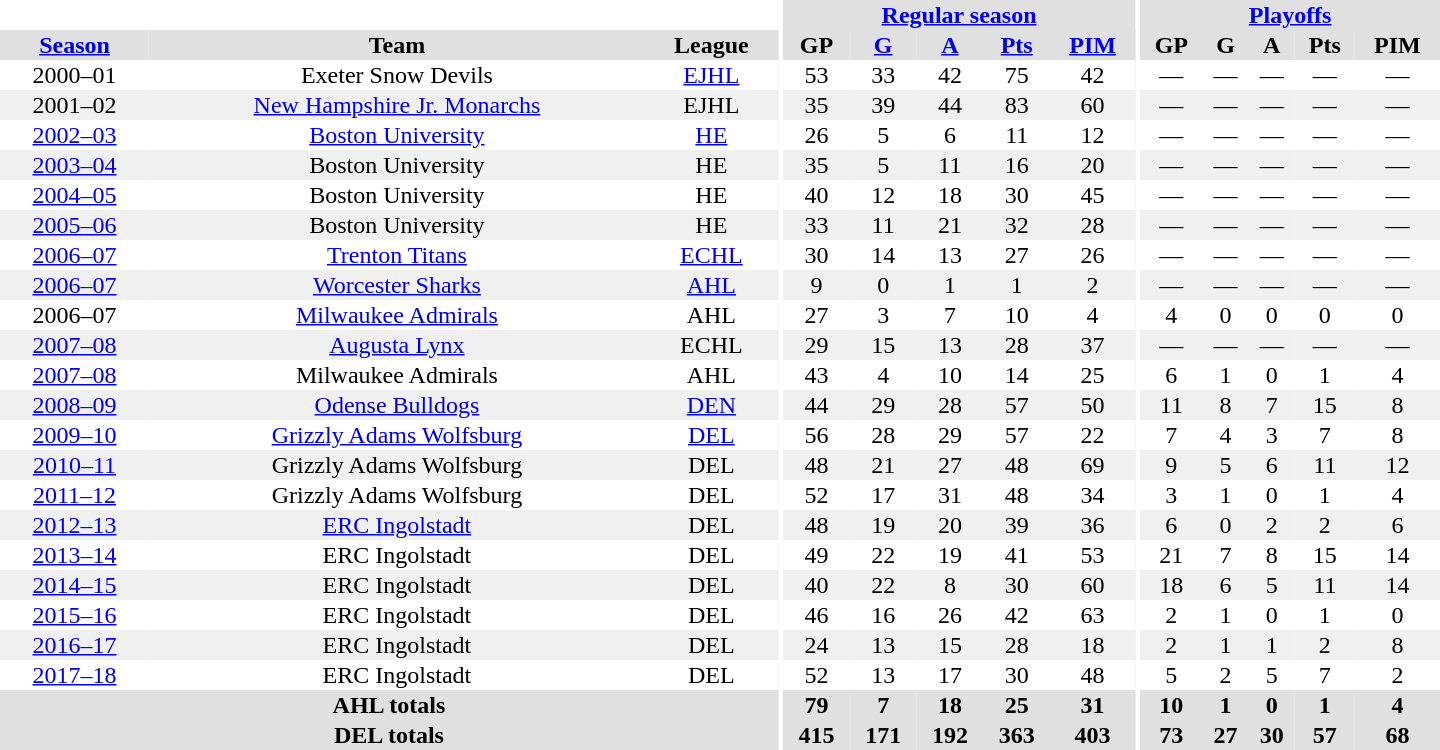<table border="0" cellpadding="1" cellspacing="0" style="text-align:center; width:60em">
<tr bgcolor="#e0e0e0">
<th colspan="3" bgcolor="#ffffff"></th>
<th rowspan="99" bgcolor="#ffffff"></th>
<th colspan="5"><a href='#'>Regular season</a></th>
<th rowspan="99" bgcolor="#ffffff"></th>
<th colspan="5"><a href='#'>Playoffs</a></th>
</tr>
<tr bgcolor="#e0e0e0">
<th><a href='#'>Season</a></th>
<th>Team</th>
<th>League</th>
<th>GP</th>
<th><a href='#'>G</a></th>
<th><a href='#'>A</a></th>
<th><a href='#'>Pts</a></th>
<th><a href='#'>PIM</a></th>
<th>GP</th>
<th>G</th>
<th>A</th>
<th>Pts</th>
<th>PIM</th>
</tr>
<tr>
<td>2000–01</td>
<td>Exeter Snow Devils</td>
<td><a href='#'>EJHL</a></td>
<td>53</td>
<td>33</td>
<td>42</td>
<td>75</td>
<td>42</td>
<td>—</td>
<td>—</td>
<td>—</td>
<td>—</td>
<td>—</td>
</tr>
<tr bgcolor="#f0f0f0">
<td>2001–02</td>
<td><a href='#'>New Hampshire Jr. Monarchs</a></td>
<td>EJHL</td>
<td>35</td>
<td>39</td>
<td>44</td>
<td>83</td>
<td>60</td>
<td>—</td>
<td>—</td>
<td>—</td>
<td>—</td>
<td>—</td>
</tr>
<tr>
<td><a href='#'>2002–03</a></td>
<td><a href='#'>Boston University</a></td>
<td><a href='#'>HE</a></td>
<td>26</td>
<td>5</td>
<td>6</td>
<td>11</td>
<td>12</td>
<td>—</td>
<td>—</td>
<td>—</td>
<td>—</td>
<td>—</td>
</tr>
<tr bgcolor="#f0f0f0">
<td><a href='#'>2003–04</a></td>
<td>Boston University</td>
<td>HE</td>
<td>35</td>
<td>5</td>
<td>11</td>
<td>16</td>
<td>20</td>
<td>—</td>
<td>—</td>
<td>—</td>
<td>—</td>
<td>—</td>
</tr>
<tr>
<td><a href='#'>2004–05</a></td>
<td>Boston University</td>
<td>HE</td>
<td>40</td>
<td>12</td>
<td>18</td>
<td>30</td>
<td>45</td>
<td>—</td>
<td>—</td>
<td>—</td>
<td>—</td>
<td>—</td>
</tr>
<tr bgcolor="#f0f0f0">
<td><a href='#'>2005–06</a></td>
<td>Boston University</td>
<td>HE</td>
<td>33</td>
<td>11</td>
<td>21</td>
<td>32</td>
<td>28</td>
<td>—</td>
<td>—</td>
<td>—</td>
<td>—</td>
<td>—</td>
</tr>
<tr>
<td><a href='#'>2006–07</a></td>
<td><a href='#'>Trenton Titans</a></td>
<td><a href='#'>ECHL</a></td>
<td>30</td>
<td>14</td>
<td>13</td>
<td>27</td>
<td>26</td>
<td>—</td>
<td>—</td>
<td>—</td>
<td>—</td>
<td>—</td>
</tr>
<tr bgcolor="#f0f0f0">
<td><a href='#'>2006–07</a></td>
<td><a href='#'>Worcester Sharks</a></td>
<td><a href='#'>AHL</a></td>
<td>9</td>
<td>0</td>
<td>1</td>
<td>1</td>
<td>2</td>
<td>—</td>
<td>—</td>
<td>—</td>
<td>—</td>
<td>—</td>
</tr>
<tr>
<td>2006–07</td>
<td><a href='#'>Milwaukee Admirals</a></td>
<td>AHL</td>
<td>27</td>
<td>3</td>
<td>7</td>
<td>10</td>
<td>4</td>
<td>4</td>
<td>0</td>
<td>0</td>
<td>0</td>
<td>0</td>
</tr>
<tr bgcolor="#f0f0f0">
<td><a href='#'>2007–08</a></td>
<td><a href='#'>Augusta Lynx</a></td>
<td>ECHL</td>
<td>29</td>
<td>15</td>
<td>13</td>
<td>28</td>
<td>37</td>
<td>—</td>
<td>—</td>
<td>—</td>
<td>—</td>
<td>—</td>
</tr>
<tr>
<td><a href='#'>2007–08</a></td>
<td>Milwaukee Admirals</td>
<td>AHL</td>
<td>43</td>
<td>4</td>
<td>10</td>
<td>14</td>
<td>25</td>
<td>6</td>
<td>1</td>
<td>0</td>
<td>1</td>
<td>4</td>
</tr>
<tr bgcolor="#f0f0f0">
<td><a href='#'>2008–09</a></td>
<td><a href='#'>Odense Bulldogs</a></td>
<td><a href='#'>DEN</a></td>
<td>44</td>
<td>29</td>
<td>28</td>
<td>57</td>
<td>50</td>
<td>11</td>
<td>8</td>
<td>7</td>
<td>15</td>
<td>8</td>
</tr>
<tr>
<td><a href='#'>2009–10</a></td>
<td><a href='#'>Grizzly Adams Wolfsburg</a></td>
<td><a href='#'>DEL</a></td>
<td>56</td>
<td>28</td>
<td>29</td>
<td>57</td>
<td>22</td>
<td>7</td>
<td>4</td>
<td>3</td>
<td>7</td>
<td>8</td>
</tr>
<tr bgcolor="#f0f0f0">
<td><a href='#'>2010–11</a></td>
<td>Grizzly Adams Wolfsburg</td>
<td>DEL</td>
<td>48</td>
<td>21</td>
<td>27</td>
<td>48</td>
<td>69</td>
<td>9</td>
<td>5</td>
<td>6</td>
<td>11</td>
<td>12</td>
</tr>
<tr>
<td><a href='#'>2011–12</a></td>
<td>Grizzly Adams Wolfsburg</td>
<td>DEL</td>
<td>52</td>
<td>17</td>
<td>31</td>
<td>48</td>
<td>34</td>
<td>3</td>
<td>1</td>
<td>0</td>
<td>1</td>
<td>4</td>
</tr>
<tr bgcolor="#f0f0f0">
<td><a href='#'>2012–13</a></td>
<td><a href='#'>ERC Ingolstadt</a></td>
<td>DEL</td>
<td>48</td>
<td>19</td>
<td>20</td>
<td>39</td>
<td>36</td>
<td>6</td>
<td>0</td>
<td>2</td>
<td>2</td>
<td>6</td>
</tr>
<tr>
<td><a href='#'>2013–14</a></td>
<td>ERC Ingolstadt</td>
<td>DEL</td>
<td>49</td>
<td>22</td>
<td>19</td>
<td>41</td>
<td>53</td>
<td>21</td>
<td>7</td>
<td>8</td>
<td>15</td>
<td>14</td>
</tr>
<tr bgcolor="#f0f0f0">
<td><a href='#'>2014–15</a></td>
<td>ERC Ingolstadt</td>
<td>DEL</td>
<td>40</td>
<td>22</td>
<td>8</td>
<td>30</td>
<td>60</td>
<td>18</td>
<td>6</td>
<td>5</td>
<td>11</td>
<td>14</td>
</tr>
<tr>
<td><a href='#'>2015–16</a></td>
<td>ERC Ingolstadt</td>
<td>DEL</td>
<td>46</td>
<td>16</td>
<td>26</td>
<td>42</td>
<td>63</td>
<td>2</td>
<td>1</td>
<td>0</td>
<td>1</td>
<td>0</td>
</tr>
<tr bgcolor="#f0f0f0">
<td><a href='#'>2016–17</a></td>
<td>ERC Ingolstadt</td>
<td>DEL</td>
<td>24</td>
<td>13</td>
<td>15</td>
<td>28</td>
<td>18</td>
<td>2</td>
<td>1</td>
<td>1</td>
<td>2</td>
<td>8</td>
</tr>
<tr>
<td><a href='#'>2017–18</a></td>
<td>ERC Ingolstadt</td>
<td>DEL</td>
<td>52</td>
<td>13</td>
<td>17</td>
<td>30</td>
<td>48</td>
<td>5</td>
<td>2</td>
<td>5</td>
<td>7</td>
<td>2</td>
</tr>
<tr bgcolor="#e0e0e0">
<th colspan="3">AHL totals</th>
<th>79</th>
<th>7</th>
<th>18</th>
<th>25</th>
<th>31</th>
<th>10</th>
<th>1</th>
<th>0</th>
<th>1</th>
<th>4</th>
</tr>
<tr bgcolor="#e0e0e0">
<th colspan="3">DEL totals</th>
<th>415</th>
<th>171</th>
<th>192</th>
<th>363</th>
<th>403</th>
<th>73</th>
<th>27</th>
<th>30</th>
<th>57</th>
<th>68</th>
</tr>
</table>
